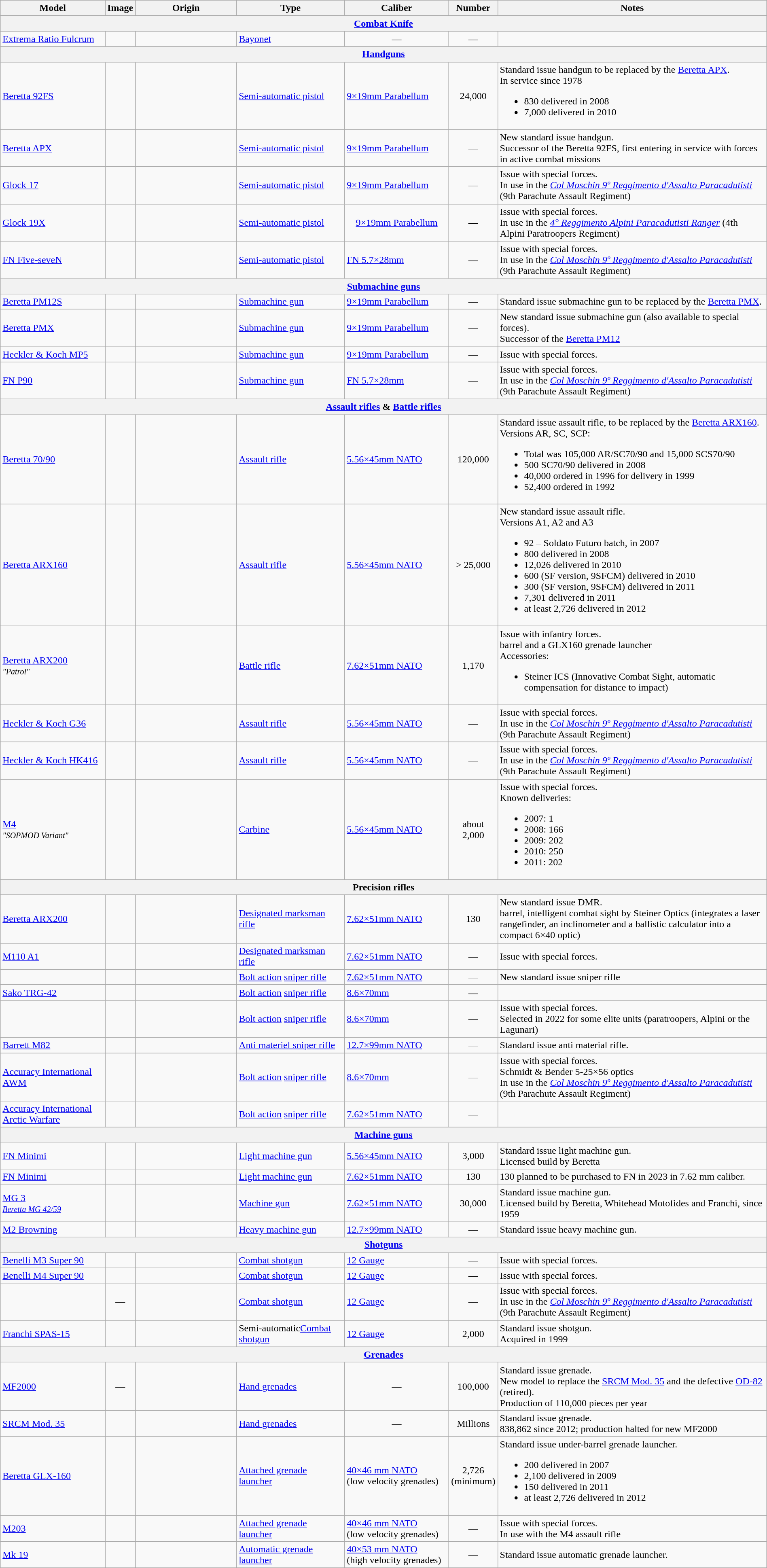<table class="wikitable" style="width:100%;">
<tr>
<th style="width:15%;">Model</th>
<th style="width:0;">Image</th>
<th style="width:15%;">Origin</th>
<th style="width:15%;">Type</th>
<th style="width:15%;">Caliber</th>
<th>Number</th>
<th style="width:40%;">Notes</th>
</tr>
<tr>
<th colspan="7"><a href='#'>Combat Knife</a></th>
</tr>
<tr>
<td><a href='#'>Extrema Ratio Fulcrum</a></td>
<td></td>
<td></td>
<td><a href='#'>Bayonet</a></td>
<td style="text-align: center;">—</td>
<td style="text-align: center;">—</td>
<td></td>
</tr>
<tr>
<th colspan="7" style="align: center;"><a href='#'>Handguns</a></th>
</tr>
<tr>
<td><a href='#'>Beretta 92FS</a></td>
<td></td>
<td></td>
<td><a href='#'>Semi-automatic pistol</a></td>
<td><a href='#'>9×19mm Parabellum</a></td>
<td style="text-align: center;">24,000</td>
<td>Standard issue handgun to be replaced by the <a href='#'>Beretta APX</a>.<br>In service since 1978<ul><li>830 delivered in 2008</li><li>7,000 delivered in 2010</li></ul></td>
</tr>
<tr>
<td><a href='#'>Beretta APX</a></td>
<td style="text-align: center;"></td>
<td></td>
<td><a href='#'>Semi-automatic pistol</a></td>
<td><a href='#'>9×19mm Parabellum</a></td>
<td style="text-align: center;">—</td>
<td>New standard issue handgun.<br>Successor of the Beretta 92FS, first entering in service with forces in active combat missions </td>
</tr>
<tr>
<td><a href='#'>Glock 17</a></td>
<td></td>
<td></td>
<td><a href='#'>Semi-automatic pistol</a></td>
<td><a href='#'>9×19mm Parabellum</a></td>
<td style="text-align: center;">—</td>
<td>Issue with special forces.<br>In use in the <em><a href='#'>Col Moschin 9º Reggimento d'Assalto Paracadutisti</a></em> (9th Parachute Assault Regiment) </td>
</tr>
<tr>
<td><a href='#'>Glock 19X</a></td>
<td></td>
<td></td>
<td><a href='#'>Semi-automatic pistol</a></td>
<td style="text-align: center;"><a href='#'>9×19mm Parabellum</a></td>
<td style="text-align: center;">—</td>
<td>Issue with special forces.<br>In use in the <em><a href='#'>4° Reggimento Alpini Paracadutisti Ranger</a></em> (4th Alpini Paratroopers Regiment) </td>
</tr>
<tr>
<td><a href='#'>FN Five-seveN</a></td>
<td></td>
<td></td>
<td><a href='#'>Semi-automatic pistol</a></td>
<td><a href='#'>FN 5.7×28mm</a></td>
<td style="text-align: center;">—</td>
<td>Issue with special forces.<br>In use in the <em><a href='#'>Col Moschin 9º Reggimento d'Assalto Paracadutisti</a></em> (9th Parachute Assault Regiment) </td>
</tr>
<tr>
<th colspan="7" style="align: center;"><a href='#'>Submachine guns</a></th>
</tr>
<tr>
<td><a href='#'>Beretta PM12S</a></td>
<td></td>
<td></td>
<td><a href='#'>Submachine gun</a></td>
<td><a href='#'>9×19mm Parabellum</a></td>
<td style="text-align: center;">—</td>
<td>Standard issue submachine gun to be replaced by the <a href='#'>Beretta PMX</a>.</td>
</tr>
<tr>
<td><a href='#'>Beretta PMX</a></td>
<td></td>
<td></td>
<td><a href='#'>Submachine gun</a></td>
<td><a href='#'>9×19mm Parabellum</a></td>
<td style="text-align: center;">—</td>
<td>New standard issue submachine gun (also available to special forces).<br>Successor of the <a href='#'>Beretta PM12</a></td>
</tr>
<tr>
<td><a href='#'>Heckler & Koch MP5</a></td>
<td></td>
<td></td>
<td><a href='#'>Submachine gun</a></td>
<td><a href='#'>9×19mm Parabellum</a></td>
<td style="text-align: center;">—</td>
<td>Issue with special forces.</td>
</tr>
<tr>
<td><a href='#'>FN P90</a></td>
<td></td>
<td></td>
<td><a href='#'>Submachine gun</a></td>
<td><a href='#'>FN 5.7×28mm</a></td>
<td style="text-align: center;">—</td>
<td>Issue with special forces.<br>In use in the <em><a href='#'>Col Moschin 9º Reggimento d'Assalto Paracadutisti</a></em> (9th Parachute Assault Regiment) </td>
</tr>
<tr>
<th colspan="7" style="align: center;"><a href='#'>Assault rifles</a> & <a href='#'>Battle rifles</a></th>
</tr>
<tr>
<td><a href='#'>Beretta 70/90</a></td>
<td></td>
<td></td>
<td><a href='#'>Assault rifle</a></td>
<td><a href='#'>5.56×45mm NATO</a></td>
<td style="text-align: center;">120,000</td>
<td>Standard issue assault rifle, to be replaced by the <a href='#'>Beretta ARX160</a>.<br>Versions AR, SC, SCP:<ul><li>Total was 105,000 AR/SC70/90 and 15,000 SCS70/90</li><li>500 SC70/90 delivered in 2008</li><li>40,000 ordered in 1996 for delivery in 1999</li><li>52,400 ordered in 1992 </li></ul></td>
</tr>
<tr>
<td><a href='#'>Beretta ARX160</a></td>
<td></td>
<td></td>
<td><a href='#'>Assault rifle</a></td>
<td><a href='#'>5.56×45mm NATO</a></td>
<td style="text-align: center;">> 25,000</td>
<td>New standard issue assault rifle.<br>Versions A1, A2 and A3 <ul><li>92 – Soldato Futuro batch, in 2007</li><li>800 delivered in 2008</li><li>12,026 delivered in 2010</li><li>600 (SF version, 9SFCM) delivered in 2010</li><li>300 (SF version, 9SFCM) delivered in 2011</li><li>7,301 delivered in 2011</li><li>at least 2,726 delivered in 2012</li></ul></td>
</tr>
<tr>
<td><a href='#'>Beretta ARX200</a><br><em><small>"Patrol"</small></em></td>
<td></td>
<td></td>
<td><a href='#'>Battle rifle</a></td>
<td><a href='#'>7.62×51mm NATO</a></td>
<td style="text-align: center;">1,170</td>
<td>Issue with infantry forces.<br> barrel and a GLX160 grenade launcher <br>Accessories:<ul><li>Steiner ICS (Innovative Combat Sight, automatic compensation for distance to impact)</li></ul></td>
</tr>
<tr>
<td><a href='#'>Heckler & Koch G36</a></td>
<td></td>
<td></td>
<td><a href='#'>Assault rifle</a></td>
<td><a href='#'>5.56×45mm NATO</a></td>
<td style="text-align: center;">—</td>
<td>Issue with special forces.<br>In use in the <em><a href='#'>Col Moschin 9º Reggimento d'Assalto Paracadutisti</a></em> (9th Parachute Assault Regiment) </td>
</tr>
<tr>
<td><a href='#'>Heckler & Koch HK416</a></td>
<td></td>
<td></td>
<td><a href='#'>Assault rifle</a></td>
<td><a href='#'>5.56×45mm NATO</a></td>
<td style="text-align: center;">—</td>
<td>Issue with special forces.<br>In use in the <em><a href='#'>Col Moschin 9º Reggimento d'Assalto Paracadutisti</a></em> (9th Parachute Assault Regiment) </td>
</tr>
<tr>
<td><a href='#'>M4</a><br><em><small>"SOPMOD Variant"</small></em></td>
<td style="text-align: center;"></td>
<td></td>
<td><a href='#'>Carbine</a></td>
<td><a href='#'>5.56×45mm NATO</a></td>
<td style="text-align: center;">about 2,000</td>
<td>Issue with special forces.<br>Known deliveries:<ul><li>2007: 1</li><li>2008: 166</li><li>2009: 202</li><li>2010: 250</li><li>2011: 202</li></ul></td>
</tr>
<tr>
<th colspan="7" style="align: center;">Precision rifles</th>
</tr>
<tr>
<td><a href='#'>Beretta ARX200</a></td>
<td></td>
<td></td>
<td><a href='#'>Designated marksman rifle</a></td>
<td><a href='#'>7.62×51mm NATO</a></td>
<td style="text-align: center;">130</td>
<td>New standard issue DMR.<br> barrel, intelligent combat sight by Steiner Optics (integrates a laser rangefinder, an inclinometer and a ballistic calculator into a compact 6×40 optic) </td>
</tr>
<tr>
<td><a href='#'>M110 A1</a></td>
<td></td>
<td></td>
<td><a href='#'>Designated marksman rifle</a></td>
<td><a href='#'>7.62×51mm NATO</a></td>
<td style="text-align: center;">—</td>
<td>Issue with special forces.</td>
</tr>
<tr>
<td></td>
<td></td>
<td></td>
<td><a href='#'>Bolt action</a> <a href='#'>sniper rifle</a></td>
<td><a href='#'>7.62×51mm NATO</a></td>
<td style="text-align: center;">—</td>
<td>New standard issue sniper rifle </td>
</tr>
<tr>
<td><a href='#'>Sako TRG-42</a></td>
<td></td>
<td></td>
<td><a href='#'>Bolt action</a> <a href='#'>sniper rifle</a></td>
<td><a href='#'>8.6×70mm</a></td>
<td style="text-align: center;">—</td>
<td></td>
</tr>
<tr>
<td></td>
<td style="text-align: center;"></td>
<td></td>
<td><a href='#'>Bolt action</a> <a href='#'>sniper rifle</a></td>
<td><a href='#'>8.6×70mm</a></td>
<td style="text-align: center;">—</td>
<td>Issue with special forces.<br>Selected in 2022 for some elite units (paratroopers, Alpini or the Lagunari)</td>
</tr>
<tr>
<td><a href='#'>Barrett M82</a></td>
<td></td>
<td></td>
<td><a href='#'>Anti materiel sniper rifle</a></td>
<td><a href='#'>12.7×99mm NATO</a></td>
<td style="text-align: center;">—</td>
<td>Standard issue anti material rifle.</td>
</tr>
<tr>
<td><a href='#'>Accuracy International AWM</a></td>
<td></td>
<td></td>
<td><a href='#'>Bolt action</a> <a href='#'>sniper rifle</a></td>
<td><a href='#'>8.6×70mm</a></td>
<td style="text-align: center;">—</td>
<td>Issue with special forces.<br>Schmidt & Bender 5-25×56 optics <br>In use in the <em><a href='#'>Col Moschin 9º Reggimento d'Assalto Paracadutisti</a></em> (9th Parachute Assault Regiment)</td>
</tr>
<tr>
<td><a href='#'>Accuracy International Arctic Warfare</a></td>
<td></td>
<td></td>
<td><a href='#'>Bolt action</a> <a href='#'>sniper rifle</a></td>
<td><a href='#'>7.62×51mm NATO</a></td>
<td style="text-align: center;">—</td>
<td></td>
</tr>
<tr>
<th colspan="7" style="align: center;"><a href='#'>Machine guns</a></th>
</tr>
<tr>
<td><a href='#'>FN Minimi</a></td>
<td></td>
<td> <br> </td>
<td><a href='#'>Light machine gun</a></td>
<td><a href='#'>5.56×45mm NATO</a></td>
<td style="text-align: center;">3,000</td>
<td>Standard issue light machine gun.<br>Licensed build by Beretta </td>
</tr>
<tr>
<td><a href='#'>FN Minimi</a></td>
<td></td>
<td></td>
<td><a href='#'>Light machine gun</a></td>
<td><a href='#'>7.62×51mm NATO</a></td>
<td style="text-align: center;">130</td>
<td>130 planned to be purchased to FN in 2023 in 7.62 mm caliber.</td>
</tr>
<tr>
<td><a href='#'>MG 3</a><br><a href='#'><em><small>Beretta MG 42/59</small></em></a></td>
<td></td>
<td> <br> </td>
<td><a href='#'>Machine gun</a></td>
<td><a href='#'>7.62×51mm NATO</a></td>
<td style="text-align: center;">30,000</td>
<td>Standard issue machine gun.<br>Licensed build by Beretta, Whitehead Motofides and Franchi, since 1959 </td>
</tr>
<tr>
<td><a href='#'>M2 Browning</a></td>
<td></td>
<td> <br> </td>
<td><a href='#'>Heavy machine gun</a></td>
<td><a href='#'>12.7×99mm NATO</a></td>
<td style="text-align: center;">—</td>
<td>Standard issue heavy machine gun.</td>
</tr>
<tr>
<th colspan="7" style="align: center;"><a href='#'>Shotguns</a></th>
</tr>
<tr>
<td><a href='#'>Benelli M3 Super 90</a></td>
<td></td>
<td></td>
<td><a href='#'>Combat shotgun</a></td>
<td><a href='#'>12 Gauge</a></td>
<td style="text-align: center;">—</td>
<td>Issue with special forces.</td>
</tr>
<tr>
<td><a href='#'>Benelli M4 Super 90</a></td>
<td></td>
<td></td>
<td><a href='#'>Combat shotgun</a></td>
<td><a href='#'>12 Gauge</a></td>
<td style="text-align: center;">—</td>
<td>Issue with special forces.</td>
</tr>
<tr>
<td></td>
<td style="text-align: center;">—</td>
<td></td>
<td><a href='#'>Combat shotgun</a></td>
<td><a href='#'>12 Gauge</a></td>
<td style="text-align: center;">—</td>
<td>Issue with special forces.<br>In use in the <em><a href='#'>Col Moschin 9º Reggimento d'Assalto Paracadutisti</a></em> (9th Parachute Assault Regiment) </td>
</tr>
<tr>
<td><a href='#'>Franchi SPAS-15</a></td>
<td></td>
<td></td>
<td>Semi-automatic<a href='#'>Combat shotgun</a></td>
<td><a href='#'>12 Gauge</a></td>
<td style="text-align: center;">2,000</td>
<td>Standard issue shotgun.<br>Acquired in 1999 </td>
</tr>
<tr>
<th colspan="7" style="align: center;"><a href='#'>Grenades</a></th>
</tr>
<tr>
<td><a href='#'>MF2000</a></td>
<td style="text-align: center;">—</td>
<td></td>
<td><a href='#'>Hand grenades</a></td>
<td style="text-align: center;">—</td>
<td style="text-align: center;">100,000</td>
<td>Standard issue grenade.<br>New model to replace the <a href='#'>SRCM Mod. 35</a> and the defective <a href='#'>OD-82</a> (retired).<br>Production of 110,000 pieces per year</td>
</tr>
<tr>
<td><a href='#'>SRCM Mod. 35</a></td>
<td></td>
<td></td>
<td><a href='#'>Hand grenades</a></td>
<td style="text-align: center;">—</td>
<td style="text-align: center;">Millions</td>
<td>Standard issue grenade.<br>838,862 since 2012; production halted for new MF2000</td>
</tr>
<tr>
<td><a href='#'>Beretta GLX-160</a></td>
<td></td>
<td></td>
<td><a href='#'>Attached grenade launcher</a></td>
<td><a href='#'>40×46 mm NATO</a><br>(low velocity grenades)</td>
<td style="text-align: center;">2,726<br>(minimum)</td>
<td>Standard issue under-barrel grenade launcher.<br><ul><li>200 delivered in 2007</li><li>2,100 delivered in 2009</li><li>150 delivered in 2011</li><li>at least 2,726 delivered in 2012 </li></ul></td>
</tr>
<tr>
<td><a href='#'>M203</a></td>
<td></td>
<td></td>
<td><a href='#'>Attached grenade launcher</a></td>
<td><a href='#'>40×46 mm NATO</a><br>(low velocity grenades)</td>
<td style="text-align: center;">—</td>
<td>Issue with special forces.<br>In use with the M4 assault rifle </td>
</tr>
<tr>
<td><a href='#'>Mk 19</a></td>
<td></td>
<td></td>
<td><a href='#'>Automatic grenade launcher</a></td>
<td><a href='#'>40×53 mm NATO</a><br>(high velocity grenades)</td>
<td style="text-align: center;">—</td>
<td>Standard issue automatic grenade launcher.</td>
</tr>
</table>
